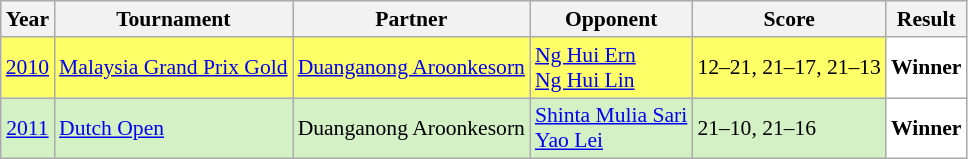<table class="sortable wikitable" style="font-size: 90%;">
<tr>
<th>Year</th>
<th>Tournament</th>
<th>Partner</th>
<th>Opponent</th>
<th>Score</th>
<th>Result</th>
</tr>
<tr style="background:#FFFF67">
<td align="center"><a href='#'>2010</a></td>
<td align="left"><a href='#'>Malaysia Grand Prix Gold</a></td>
<td align="left"> <a href='#'>Duanganong Aroonkesorn</a></td>
<td align="left"> <a href='#'>Ng Hui Ern</a> <br>  <a href='#'>Ng Hui Lin</a></td>
<td align="left">12–21, 21–17, 21–13</td>
<td style="text-align:left; background:white"> <strong>Winner</strong></td>
</tr>
<tr style="background:#D4F1C5">
<td align="center"><a href='#'>2011</a></td>
<td align="left"><a href='#'>Dutch Open</a></td>
<td align="left"> Duanganong Aroonkesorn</td>
<td align="left"> <a href='#'>Shinta Mulia Sari</a> <br>  <a href='#'>Yao Lei</a></td>
<td align="left">21–10, 21–16</td>
<td style="text-align:left; background:white"> <strong>Winner</strong></td>
</tr>
</table>
